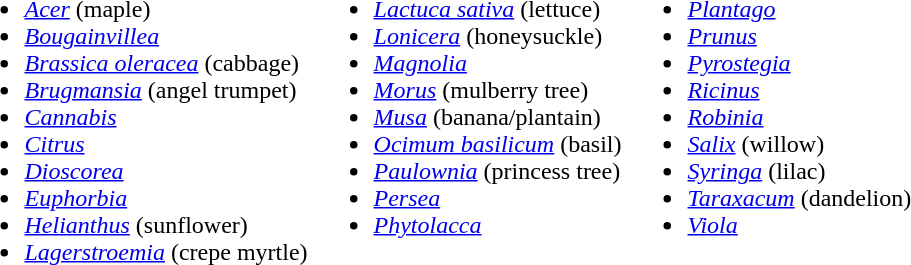<table>
<tr>
<td valign="top"><br><ul><li><em><a href='#'>Acer</a></em> (maple) </li><li><em><a href='#'>Bougainvillea</a></em></li><li><em><a href='#'>Brassica oleracea</a></em> (cabbage)</li><li><em><a href='#'>Brugmansia</a></em> (angel trumpet)</li><li><em><a href='#'>Cannabis</a></em></li><li><em><a href='#'>Citrus</a></em></li><li><em><a href='#'>Dioscorea</a></em></li><li><em><a href='#'>Euphorbia</a></em></li><li><em><a href='#'>Helianthus</a></em> (sunflower)</li><li><em><a href='#'>Lagerstroemia</a></em> (crepe myrtle)</li></ul></td>
<td valign="top"><br><ul><li><em><a href='#'>Lactuca sativa</a></em> (lettuce)</li><li><em><a href='#'>Lonicera</a></em> (honeysuckle)</li><li><em><a href='#'>Magnolia</a></em></li><li><em><a href='#'>Morus</a></em> (mulberry tree)</li><li><em><a href='#'>Musa</a></em> (banana/plantain)</li><li><em><a href='#'>Ocimum basilicum</a></em> (basil)</li><li><em><a href='#'>Paulownia</a></em> (princess tree)</li><li><em><a href='#'>Persea</a></em></li><li><em><a href='#'>Phytolacca</a></em></li></ul></td>
<td valign="top"><br><ul><li><em><a href='#'>Plantago</a></em></li><li><em><a href='#'>Prunus</a></em></li><li><em><a href='#'>Pyrostegia</a></em></li><li><em><a href='#'>Ricinus</a></em></li><li><em><a href='#'>Robinia</a></em></li><li><em><a href='#'>Salix</a></em> (willow)</li><li><em><a href='#'>Syringa</a></em> (lilac)</li><li><em><a href='#'>Taraxacum</a></em> (dandelion)</li><li><em><a href='#'>Viola</a></em></li></ul></td>
</tr>
</table>
